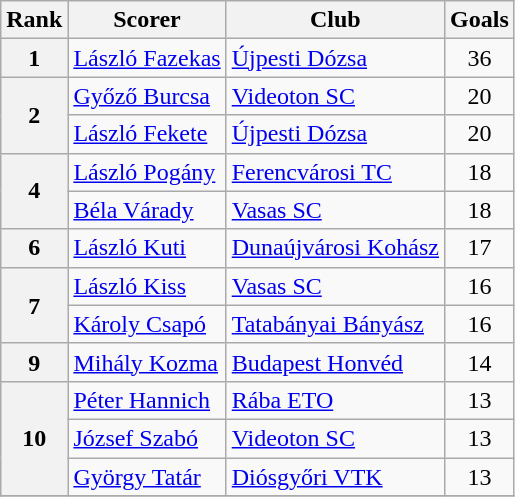<table class="wikitable" style="text-align:center">
<tr>
<th>Rank</th>
<th>Scorer</th>
<th>Club</th>
<th>Goals</th>
</tr>
<tr>
<th rowspan="1">1</th>
<td align=left> <a href='#'>László Fazekas</a></td>
<td align=left><a href='#'>Újpesti Dózsa</a></td>
<td>36</td>
</tr>
<tr>
<th rowspan="2">2</th>
<td align=left> <a href='#'>Győző Burcsa</a></td>
<td align=left><a href='#'>Videoton SC</a></td>
<td>20</td>
</tr>
<tr>
<td align=left> <a href='#'>László Fekete</a></td>
<td align=left><a href='#'>Újpesti Dózsa</a></td>
<td>20</td>
</tr>
<tr>
<th rowspan="2">4</th>
<td align=left> <a href='#'>László Pogány</a></td>
<td align=left><a href='#'>Ferencvárosi TC</a></td>
<td>18</td>
</tr>
<tr>
<td align=left> <a href='#'>Béla Várady</a></td>
<td align=left><a href='#'>Vasas SC</a></td>
<td>18</td>
</tr>
<tr>
<th rowspan="1">6</th>
<td align=left> <a href='#'>László Kuti</a></td>
<td align=left><a href='#'>Dunaújvárosi Kohász</a></td>
<td>17</td>
</tr>
<tr>
<th rowspan="2">7</th>
<td align=left> <a href='#'>László Kiss</a></td>
<td align=left><a href='#'>Vasas SC</a></td>
<td>16</td>
</tr>
<tr>
<td align=left> <a href='#'>Károly Csapó</a></td>
<td align=left><a href='#'>Tatabányai Bányász</a></td>
<td>16</td>
</tr>
<tr>
<th rowspan="1">9</th>
<td align=left> <a href='#'>Mihály Kozma</a></td>
<td align=left><a href='#'>Budapest Honvéd</a></td>
<td>14</td>
</tr>
<tr>
<th rowspan="3">10</th>
<td align=left> <a href='#'>Péter Hannich</a></td>
<td align=left><a href='#'>Rába ETO</a></td>
<td>13</td>
</tr>
<tr>
<td align=left> <a href='#'>József Szabó</a></td>
<td align=left><a href='#'>Videoton SC</a></td>
<td>13</td>
</tr>
<tr>
<td align=left> <a href='#'>György Tatár</a></td>
<td align=left><a href='#'>Diósgyőri VTK</a></td>
<td>13</td>
</tr>
<tr>
</tr>
</table>
